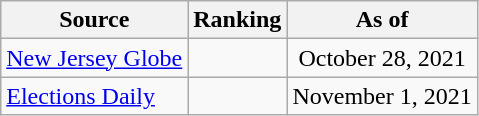<table class="wikitable" style="text-align:center">
<tr>
<th>Source</th>
<th>Ranking</th>
<th>As of</th>
</tr>
<tr>
<td align=left><a href='#'>New Jersey Globe</a></td>
<td></td>
<td>October 28, 2021</td>
</tr>
<tr>
<td align=left><a href='#'>Elections Daily</a></td>
<td></td>
<td>November 1, 2021</td>
</tr>
</table>
